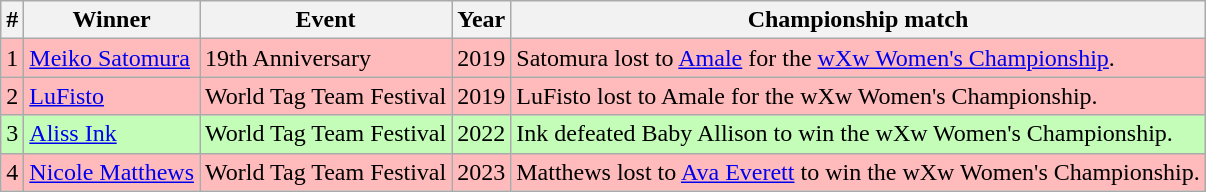<table class="wikitable plainrowheaders sortable">
<tr>
<th>#</th>
<th>Winner</th>
<th>Event</th>
<th>Year</th>
<th>Championship match</th>
</tr>
<tr style="background:#fbb;">
<td>1</td>
<td><a href='#'>Meiko Satomura</a></td>
<td>19th Anniversary</td>
<td>2019</td>
<td>Satomura lost to <a href='#'>Amale</a> for the <a href='#'>wXw Women's Championship</a>.</td>
</tr>
<tr style="background:#fbb;">
<td>2</td>
<td><a href='#'>LuFisto</a></td>
<td>World Tag Team Festival</td>
<td>2019</td>
<td>LuFisto lost to Amale for the wXw Women's Championship.</td>
</tr>
<tr style="background:#c3fdb8;">
<td>3</td>
<td><a href='#'>Aliss Ink</a></td>
<td>World Tag Team Festival</td>
<td>2022</td>
<td>Ink defeated Baby Allison to win the wXw Women's Championship.</td>
</tr>
<tr style="background:#fbb;">
<td>4</td>
<td><a href='#'>Nicole Matthews</a></td>
<td>World Tag Team Festival</td>
<td>2023</td>
<td>Matthews lost to <a href='#'>Ava Everett</a> to win the wXw Women's Championship.</td>
</tr>
</table>
